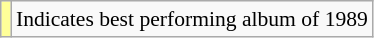<table class="wikitable" style="font-size:90%;">
<tr>
<td style="background-color:#FFFF99"></td>
<td>Indicates best performing album of 1989</td>
</tr>
</table>
